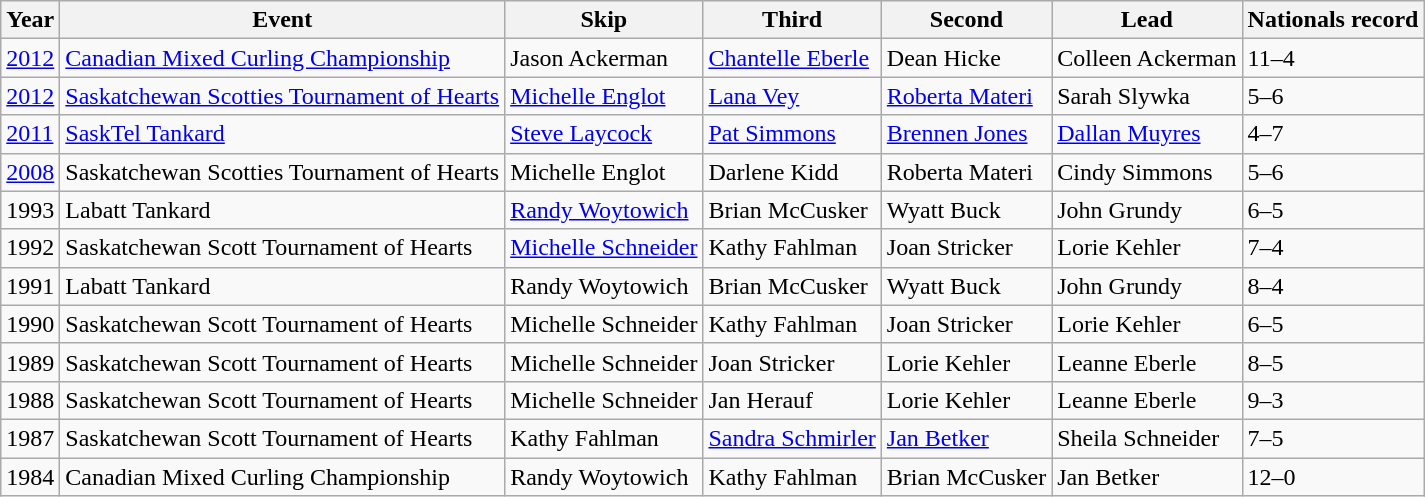<table class="wikitable">
<tr>
<th>Year</th>
<th>Event</th>
<th>Skip</th>
<th>Third</th>
<th>Second</th>
<th>Lead</th>
<th>Nationals record</th>
</tr>
<tr>
<td><a href='#'>2012</a></td>
<td><a href='#'>Canadian Mixed Curling Championship</a></td>
<td>Jason Ackerman</td>
<td><a href='#'>Chantelle Eberle</a></td>
<td>Dean Hicke</td>
<td>Colleen Ackerman</td>
<td>11–4</td>
</tr>
<tr>
<td><a href='#'>2012</a></td>
<td><a href='#'>Saskatchewan Scotties Tournament of Hearts</a></td>
<td><a href='#'>Michelle Englot</a></td>
<td><a href='#'>Lana Vey</a></td>
<td><a href='#'>Roberta Materi</a></td>
<td>Sarah Slywka</td>
<td>5–6</td>
</tr>
<tr>
<td><a href='#'>2011</a></td>
<td><a href='#'>SaskTel Tankard</a></td>
<td><a href='#'>Steve Laycock</a></td>
<td><a href='#'>Pat Simmons</a></td>
<td><a href='#'>Brennen Jones</a></td>
<td><a href='#'>Dallan Muyres</a></td>
<td>4–7</td>
</tr>
<tr>
<td><a href='#'>2008</a></td>
<td>Saskatchewan Scotties Tournament of Hearts</td>
<td>Michelle Englot</td>
<td>Darlene Kidd</td>
<td>Roberta Materi</td>
<td>Cindy Simmons</td>
<td>5–6</td>
</tr>
<tr>
<td>1993</td>
<td>Labatt Tankard</td>
<td><a href='#'>Randy Woytowich</a></td>
<td>Brian McCusker</td>
<td>Wyatt Buck</td>
<td>John Grundy</td>
<td>6–5</td>
</tr>
<tr>
<td>1992</td>
<td>Saskatchewan Scott Tournament of Hearts</td>
<td><a href='#'>Michelle Schneider</a></td>
<td>Kathy Fahlman</td>
<td>Joan Stricker</td>
<td>Lorie Kehler</td>
<td>7–4</td>
</tr>
<tr>
<td>1991</td>
<td>Labatt Tankard</td>
<td>Randy Woytowich</td>
<td>Brian McCusker</td>
<td>Wyatt Buck</td>
<td>John Grundy</td>
<td>8–4</td>
</tr>
<tr>
<td>1990</td>
<td>Saskatchewan Scott Tournament of Hearts</td>
<td>Michelle Schneider</td>
<td>Kathy Fahlman</td>
<td>Joan Stricker</td>
<td>Lorie Kehler</td>
<td>6–5</td>
</tr>
<tr>
<td>1989</td>
<td>Saskatchewan Scott Tournament of Hearts</td>
<td>Michelle Schneider</td>
<td>Joan Stricker</td>
<td>Lorie Kehler</td>
<td>Leanne Eberle</td>
<td>8–5</td>
</tr>
<tr>
<td>1988</td>
<td>Saskatchewan Scott Tournament of Hearts</td>
<td>Michelle Schneider</td>
<td>Jan Herauf</td>
<td>Lorie Kehler</td>
<td>Leanne Eberle</td>
<td>9–3</td>
</tr>
<tr>
<td>1987</td>
<td>Saskatchewan Scott Tournament of Hearts</td>
<td>Kathy Fahlman</td>
<td><a href='#'>Sandra Schmirler</a></td>
<td><a href='#'>Jan Betker</a></td>
<td>Sheila Schneider</td>
<td>7–5</td>
</tr>
<tr>
<td>1984</td>
<td>Canadian Mixed Curling Championship</td>
<td>Randy Woytowich</td>
<td>Kathy Fahlman</td>
<td>Brian McCusker</td>
<td>Jan Betker</td>
<td>12–0</td>
</tr>
</table>
